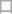<table class="wikitable">
<tr>
<td></td>
</tr>
<tr |>
</tr>
<tr |>
</tr>
<tr>
</tr>
</table>
